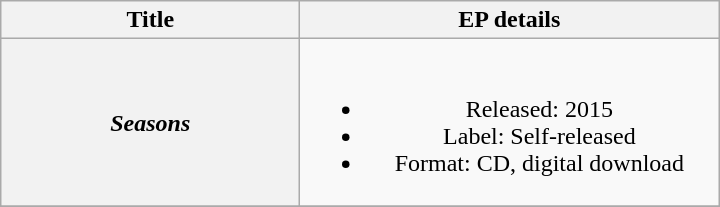<table class="wikitable plainrowheaders" style="text-align:center;" border="1">
<tr>
<th scope="col" style="width:12em;">Title</th>
<th scope="col" style="width:17em;">EP details</th>
</tr>
<tr>
<th scope="row"><em>Seasons</em></th>
<td><br><ul><li>Released: 2015</li><li>Label: Self-released</li><li>Format: CD, digital download</li></ul></td>
</tr>
<tr>
</tr>
</table>
